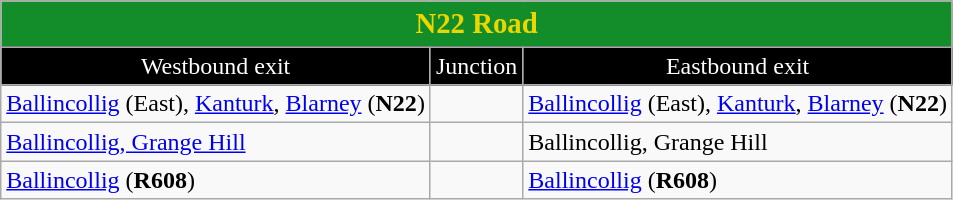<table class="wikitable">
<tr align="center" bgcolor="128D2A" style="color:#EBD600;font-size:120%;">
<td colspan="4"><strong>N22 Road</strong></td>
</tr>
<tr align="center" bgcolor="000000" style="color: white">
<td>Westbound exit</td>
<td>Junction</td>
<td colspan="1">Eastbound exit</td>
</tr>
<tr>
<td><a href='#'>Ballincollig</a> (East), <a href='#'>Kanturk</a>, <a href='#'>Blarney</a> (<strong>N22</strong>)</td>
<td></td>
<td colspan="2"><a href='#'>Ballincollig</a> (East), <a href='#'>Kanturk</a>, <a href='#'>Blarney</a> (<strong>N22</strong>)</td>
</tr>
<tr>
<td><a href='#'>Ballincollig, Grange Hill</a></td>
<td></td>
<td colspan="2">Ballincollig, Grange Hill</td>
</tr>
<tr>
<td><a href='#'>Ballincollig</a> (<strong>R608</strong>)</td>
<td></td>
<td colspan="2"><a href='#'>Ballincollig</a> (<strong>R608</strong>)</td>
</tr>
</table>
